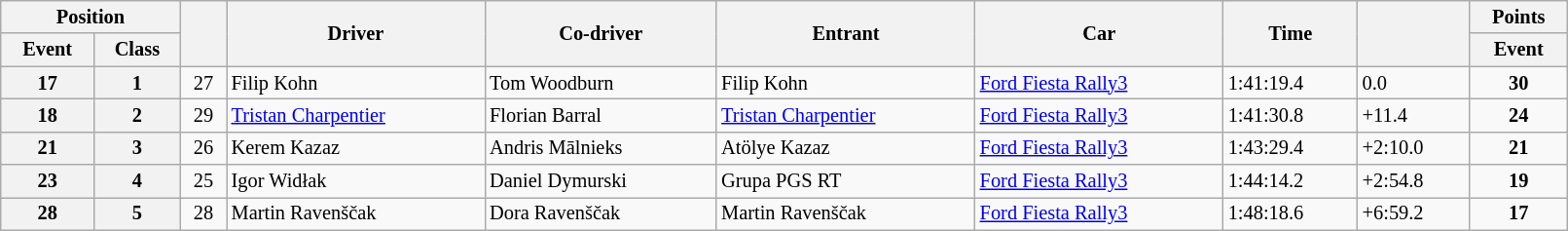<table class="wikitable" width="85%" style="font-size: 85%;">
<tr>
<th colspan="2">Position</th>
<th rowspan="2"></th>
<th rowspan="2">Driver</th>
<th rowspan="2">Co-driver</th>
<th rowspan="2">Entrant</th>
<th rowspan="2">Car</th>
<th rowspan="2">Time</th>
<th rowspan="2"></th>
<th>Points</th>
</tr>
<tr>
<th>Event</th>
<th>Class</th>
<th>Event</th>
</tr>
<tr>
<th>17</th>
<th>1</th>
<td align="center">27</td>
<td>Filip Kohn</td>
<td>Tom Woodburn</td>
<td>Filip Kohn</td>
<td><a href='#'>Ford Fiesta Rally3</a></td>
<td>1:41:19.4</td>
<td>0.0</td>
<td align="center"><strong>30</strong></td>
</tr>
<tr>
<th>18</th>
<th>2</th>
<td align="center">29</td>
<td><a href='#'>Tristan Charpentier</a></td>
<td>Florian Barral</td>
<td><a href='#'>Tristan Charpentier</a></td>
<td><a href='#'>Ford Fiesta Rally3</a></td>
<td>1:41:30.8</td>
<td>+11.4</td>
<td align="center"><strong>24</strong></td>
</tr>
<tr>
<th>21</th>
<th>3</th>
<td align="center">26</td>
<td>Kerem Kazaz</td>
<td>Andris Mālnieks</td>
<td>Atölye Kazaz</td>
<td><a href='#'>Ford Fiesta Rally3</a></td>
<td>1:43:29.4</td>
<td>+2:10.0</td>
<td align="center"><strong>21</strong></td>
</tr>
<tr>
<th>23</th>
<th>4</th>
<td align="center">25</td>
<td>Igor Widłak</td>
<td>Daniel Dymurski</td>
<td>Grupa PGS RT</td>
<td><a href='#'>Ford Fiesta Rally3</a></td>
<td>1:44:14.2</td>
<td>+2:54.8</td>
<td align="center"><strong>19</strong></td>
</tr>
<tr>
<th>28</th>
<th>5</th>
<td align="center">28</td>
<td>Martin Ravenščak</td>
<td>Dora Ravenščak</td>
<td>Martin Ravenščak</td>
<td><a href='#'>Ford Fiesta Rally3</a></td>
<td>1:48:18.6</td>
<td>+6:59.2</td>
<td align="center"><strong>17</strong></td>
</tr>
</table>
